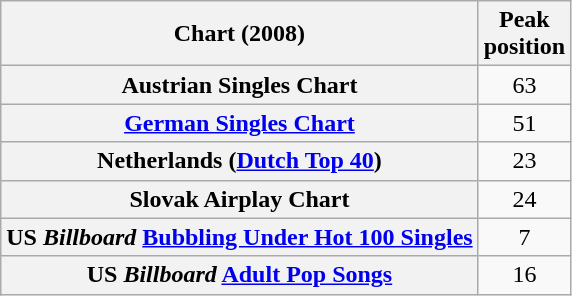<table class="wikitable sortable plainrowheaders">
<tr>
<th scope="col">Chart (2008)</th>
<th scope="col">Peak<br>position</th>
</tr>
<tr>
<th scope="row">Austrian Singles Chart</th>
<td align="center">63</td>
</tr>
<tr>
<th scope="row"><a href='#'>German Singles Chart</a></th>
<td align="center">51</td>
</tr>
<tr>
<th scope="row">Netherlands (<a href='#'>Dutch Top 40</a>)</th>
<td align="center">23</td>
</tr>
<tr>
<th scope="row">Slovak Airplay Chart</th>
<td align="center">24</td>
</tr>
<tr>
<th scope="row">US <em>Billboard</em> <a href='#'>Bubbling Under Hot 100 Singles</a></th>
<td align="center">7</td>
</tr>
<tr>
<th scope="row">US <em>Billboard</em> <a href='#'>Adult Pop Songs</a></th>
<td align="center">16</td>
</tr>
</table>
